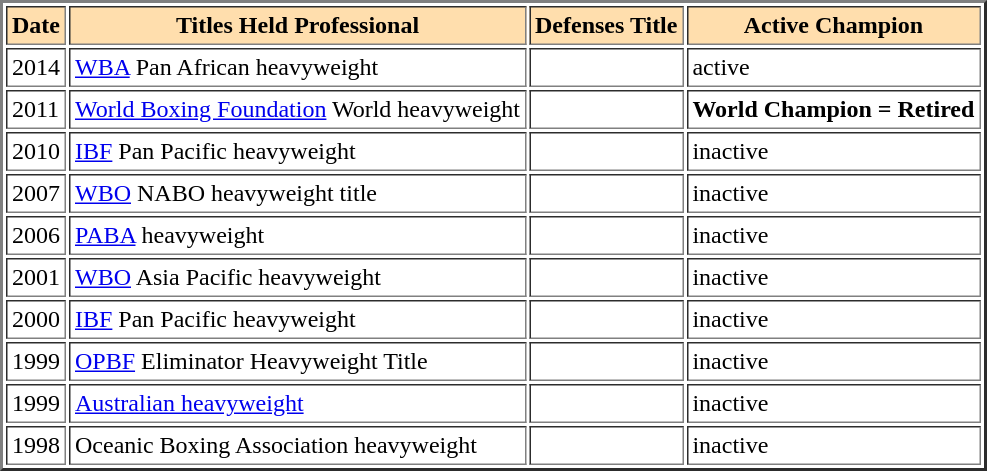<table border="2" cellpadding="3">
<tr bgcolor=#ffdead>
<th>Date</th>
<th>Titles Held Professional</th>
<th>Defenses Title</th>
<th>Active Champion</th>
</tr>
<tr>
<td>2014</td>
<td><a href='#'>WBA</a> Pan African heavyweight</td>
<td></td>
<td>active</td>
</tr>
<tr>
<td>2011</td>
<td><a href='#'>World Boxing Foundation</a> World heavyweight</td>
<td></td>
<td><strong>World Champion = Retired</strong></td>
</tr>
<tr>
<td>2010</td>
<td><a href='#'>IBF</a> Pan Pacific heavyweight</td>
<td></td>
<td>inactive</td>
</tr>
<tr>
<td>2007</td>
<td><a href='#'>WBO</a> NABO heavyweight title</td>
<td></td>
<td>inactive</td>
</tr>
<tr>
<td>2006</td>
<td><a href='#'>PABA</a> heavyweight</td>
<td></td>
<td>inactive</td>
</tr>
<tr>
<td>2001</td>
<td><a href='#'>WBO</a> Asia Pacific heavyweight</td>
<td></td>
<td>inactive</td>
</tr>
<tr>
<td>2000</td>
<td><a href='#'>IBF</a> Pan Pacific heavyweight</td>
<td></td>
<td>inactive</td>
</tr>
<tr>
<td>1999</td>
<td><a href='#'>OPBF</a> Eliminator Heavyweight Title</td>
<td></td>
<td>inactive</td>
</tr>
<tr>
<td>1999</td>
<td><a href='#'>Australian heavyweight</a></td>
<td></td>
<td>inactive</td>
</tr>
<tr>
<td>1998</td>
<td>Oceanic Boxing Association heavyweight</td>
<td></td>
<td>inactive</td>
</tr>
</table>
